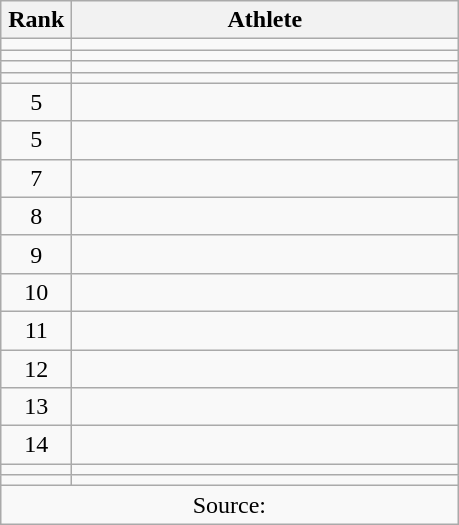<table class="wikitable" style="text-align: center;">
<tr>
<th width=40>Rank</th>
<th width=250>Athlete</th>
</tr>
<tr>
<td></td>
<td align="left"></td>
</tr>
<tr>
<td></td>
<td align="left"></td>
</tr>
<tr>
<td></td>
<td align="left"></td>
</tr>
<tr>
<td></td>
<td align="left"></td>
</tr>
<tr>
<td>5</td>
<td align="left"></td>
</tr>
<tr>
<td>5</td>
<td align="left"></td>
</tr>
<tr>
<td>7</td>
<td align="left"></td>
</tr>
<tr>
<td>8</td>
<td align="left"></td>
</tr>
<tr>
<td>9</td>
<td align="left"></td>
</tr>
<tr>
<td>10</td>
<td align="left"></td>
</tr>
<tr>
<td>11</td>
<td align="left"></td>
</tr>
<tr>
<td>12</td>
<td align="left"></td>
</tr>
<tr>
<td>13</td>
<td align="left"></td>
</tr>
<tr>
<td>14</td>
<td align="left"></td>
</tr>
<tr>
<td></td>
<td align="left"></td>
</tr>
<tr>
<td></td>
<td align="left"></td>
</tr>
<tr>
<td colspan="2">Source:</td>
</tr>
</table>
